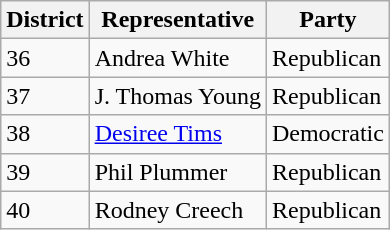<table class="wikitable">
<tr>
<th>District</th>
<th>Representative</th>
<th>Party</th>
</tr>
<tr>
<td>36</td>
<td>Andrea White</td>
<td>Republican</td>
</tr>
<tr>
<td>37</td>
<td>J. Thomas Young</td>
<td>Republican</td>
</tr>
<tr>
<td>38</td>
<td><a href='#'>Desiree Tims</a></td>
<td>Democratic</td>
</tr>
<tr>
<td>39</td>
<td>Phil Plummer</td>
<td>Republican</td>
</tr>
<tr>
<td>40</td>
<td>Rodney Creech</td>
<td>Republican</td>
</tr>
</table>
